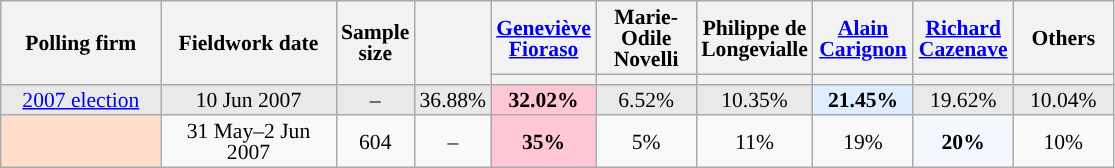<table class="wikitable sortable" style="text-align:center;font-size:90%;line-height:14px;">
<tr style="height:40px;">
<th style="width:100px;" rowspan="2">Polling firm</th>
<th style="width:110px;" rowspan="2">Fieldwork date</th>
<th style="width:35px;" rowspan="2">Sample<br>size</th>
<th style="width:30px;" rowspan="2"></th>
<th class="unsortable" style="width:60px;"><a href='#'>Geneviève Fioraso</a><br></th>
<th class="unsortable" style="width:60px;">Marie-Odile Novelli<br></th>
<th class="unsortable" style="width:60px;">Philippe de Longevialle<br></th>
<th class="unsortable" style="width:60px;"><a href='#'>Alain Carignon</a><br></th>
<th class="unsortable" style="width:60px;"><a href='#'>Richard Cazenave</a><br></th>
<th class="unsortable" style="width:60px;">Others</th>
</tr>
<tr>
<th style="background:"></th>
<th style="background:"></th>
<th style="background:"></th>
<th style="background:"></th>
<th style="background:"></th>
<th style="background:"></th>
</tr>
<tr style="background:#E9E9E9;">
<td><a href='#'>2007 election</a></td>
<td data-sort-value="2007-06-10">10 Jun 2007</td>
<td>–</td>
<td>36.88%</td>
<td style="background:#FFC6D5;"><strong>32.02%</strong></td>
<td>6.52%</td>
<td>10.35%</td>
<td style="background:#DFEEFF;"><strong>21.45%</strong></td>
<td>19.62%</td>
<td>10.04%</td>
</tr>
<tr>
<td style="background:#FFDFCC;"></td>
<td data-sort-value="2007-06-02">31 May–2 Jun 2007</td>
<td>604</td>
<td>–</td>
<td style="background:#FFC6D5;"><strong>35%</strong></td>
<td>5%</td>
<td>11%</td>
<td>19%</td>
<td style="background:#F4F7FE;"><strong>20%</strong></td>
<td>10%</td>
</tr>
</table>
